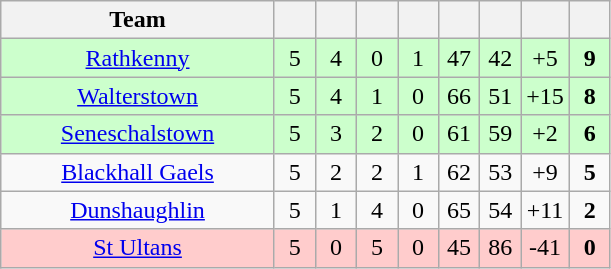<table class="wikitable" style="text-align:center">
<tr>
<th width="175">Team</th>
<th width="20"></th>
<th width="20"></th>
<th width="20"></th>
<th width="20"></th>
<th width="20"></th>
<th width="20"></th>
<th width="20"></th>
<th width="20"></th>
</tr>
<tr bgcolor="ccffcc">
<td><a href='#'>Rathkenny</a></td>
<td>5</td>
<td>4</td>
<td>0</td>
<td>1</td>
<td>47</td>
<td>42</td>
<td>+5</td>
<td><strong>9</strong></td>
</tr>
<tr bgcolor="ccffcc">
<td><a href='#'>Walterstown</a></td>
<td>5</td>
<td>4</td>
<td>1</td>
<td>0</td>
<td>66</td>
<td>51</td>
<td>+15</td>
<td><strong>8</strong></td>
</tr>
<tr bgcolor="ccffcc">
<td><a href='#'>Seneschalstown</a></td>
<td>5</td>
<td>3</td>
<td>2</td>
<td>0</td>
<td>61</td>
<td>59</td>
<td>+2</td>
<td><strong>6</strong></td>
</tr>
<tr>
<td><a href='#'>Blackhall Gaels</a></td>
<td>5</td>
<td>2</td>
<td>2</td>
<td>1</td>
<td>62</td>
<td>53</td>
<td>+9</td>
<td><strong>5</strong></td>
</tr>
<tr>
<td><a href='#'>Dunshaughlin</a></td>
<td>5</td>
<td>1</td>
<td>4</td>
<td>0</td>
<td>65</td>
<td>54</td>
<td>+11</td>
<td><strong>2</strong></td>
</tr>
<tr bgcolor="ffcccc">
<td><a href='#'>St Ultans</a></td>
<td>5</td>
<td>0</td>
<td>5</td>
<td>0</td>
<td>45</td>
<td>86</td>
<td>-41</td>
<td><strong>0</strong></td>
</tr>
</table>
